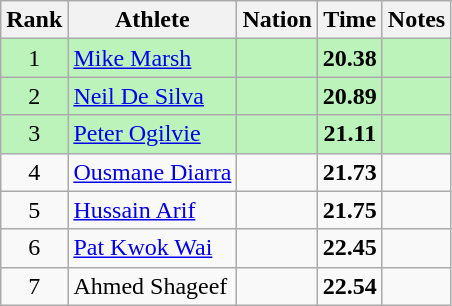<table class="wikitable sortable" style="text-align:center">
<tr>
<th>Rank</th>
<th>Athlete</th>
<th>Nation</th>
<th>Time</th>
<th>Notes</th>
</tr>
<tr style="background:#bbf3bb;">
<td>1</td>
<td align=left><a href='#'>Mike Marsh</a></td>
<td align=left></td>
<td><strong>20.38</strong></td>
<td></td>
</tr>
<tr style="background:#bbf3bb;">
<td>2</td>
<td align=left><a href='#'>Neil De Silva</a></td>
<td align=left></td>
<td><strong>20.89</strong></td>
<td></td>
</tr>
<tr style="background:#bbf3bb;">
<td>3</td>
<td align=left><a href='#'>Peter Ogilvie</a></td>
<td align=left></td>
<td><strong>21.11</strong></td>
<td></td>
</tr>
<tr>
<td>4</td>
<td align=left><a href='#'>Ousmane Diarra</a></td>
<td align=left></td>
<td><strong>21.73</strong></td>
<td></td>
</tr>
<tr>
<td>5</td>
<td align=left><a href='#'>Hussain Arif</a></td>
<td align=left></td>
<td><strong>21.75</strong></td>
<td></td>
</tr>
<tr>
<td>6</td>
<td align=left><a href='#'>Pat Kwok Wai</a></td>
<td align=left></td>
<td><strong>22.45</strong></td>
<td></td>
</tr>
<tr>
<td>7</td>
<td align=left>Ahmed Shageef</td>
<td align=left></td>
<td><strong>22.54</strong></td>
<td></td>
</tr>
</table>
